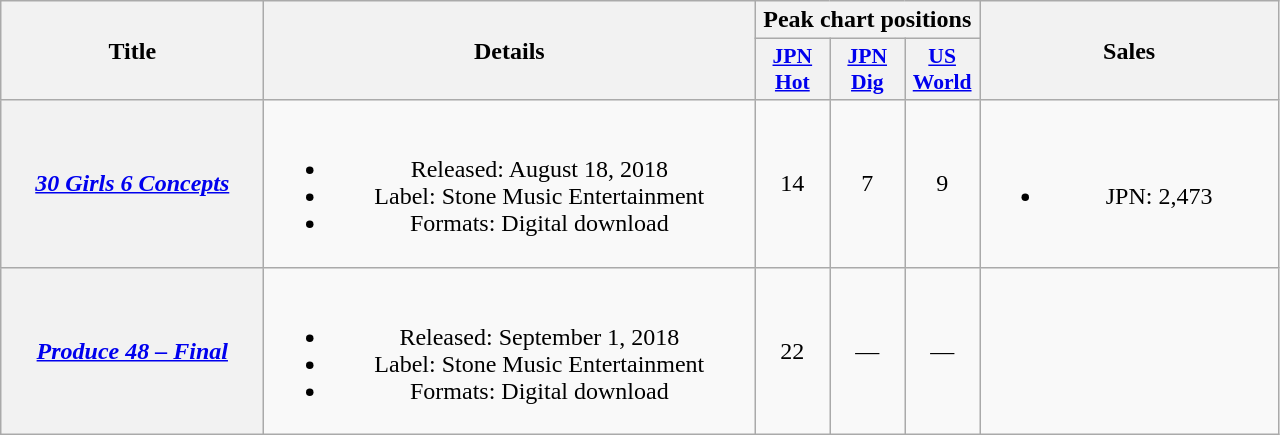<table class="wikitable plainrowheaders" style="text-align:center;">
<tr>
<th scope="col" rowspan="2" style="width:10.5em;">Title</th>
<th scope="col" rowspan="2" style="width:20em;">Details</th>
<th scope="col" colspan="3">Peak chart positions</th>
<th scope="col" rowspan="2" style="width:12em;">Sales</th>
</tr>
<tr>
<th scope="col" style="width:3em;font-size:90%;"><a href='#'>JPN Hot</a><br></th>
<th scope="col" style="width:3em;font-size:90%;"><a href='#'>JPN Dig</a><br></th>
<th scope="col" style="width:3em;font-size:90%;"><a href='#'>US<br>World</a><br></th>
</tr>
<tr>
<th scope="row"><em><a href='#'>30 Girls 6 Concepts</a></em></th>
<td><br><ul><li>Released: August 18, 2018</li><li>Label: Stone Music Entertainment</li><li>Formats: Digital download</li></ul></td>
<td>14</td>
<td>7</td>
<td>9</td>
<td><br><ul><li>JPN: 2,473</li></ul></td>
</tr>
<tr>
<th scope="row"><em><a href='#'>Produce 48 – Final</a></em></th>
<td><br><ul><li>Released: September 1, 2018</li><li>Label: Stone Music Entertainment</li><li>Formats: Digital download</li></ul></td>
<td>22</td>
<td>—</td>
<td>—</td>
<td></td>
</tr>
</table>
